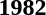<table>
<tr>
<td><strong>1982</strong><br></td>
</tr>
</table>
